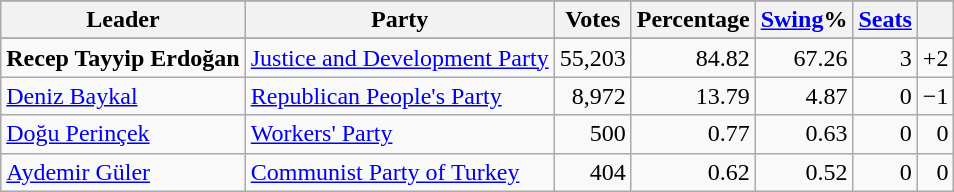<table class="wikitable">
<tr>
</tr>
<tr style="background-color:#E9E9E9">
<th align="center">Leader</th>
<th align="center">Party</th>
<th align="center">Votes</th>
<th align="center">Percentage</th>
<th align="center"><a href='#'>Swing</a>%</th>
<th align="center"><a href='#'>Seats</a></th>
<th align="center"></th>
</tr>
<tr align="right">
</tr>
<tr align="right">
<td align="left"><strong>Recep Tayyip Erdoğan</strong></td>
<td><a href='#'>Justice and Development Party</a></td>
<td>55,203</td>
<td>84.82</td>
<td>67.26</td>
<td>3</td>
<td>+2</td>
</tr>
<tr align="right">
<td align="left"><a href='#'>Deniz Baykal</a></td>
<td align="left"><a href='#'>Republican People's Party</a></td>
<td>8,972</td>
<td>13.79</td>
<td>4.87</td>
<td>0</td>
<td>−1</td>
</tr>
<tr align="right">
<td align="left"><a href='#'>Doğu Perinçek</a></td>
<td align="left"><a href='#'>Workers' Party</a></td>
<td>500</td>
<td>0.77</td>
<td>0.63</td>
<td>0</td>
<td>0</td>
</tr>
<tr align="right">
<td align="left"><a href='#'>Aydemir Güler</a></td>
<td align="left"><a href='#'>Communist Party of Turkey</a></td>
<td>404</td>
<td>0.62</td>
<td>0.52</td>
<td>0</td>
<td>0</td>
</tr>
</table>
